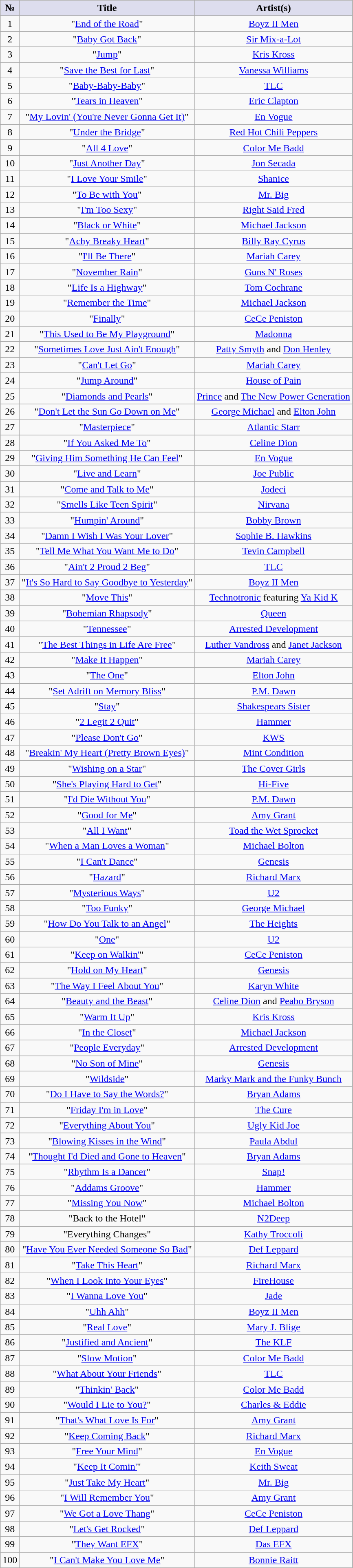<table class="wikitable sortable" style="text-align: center">
<tr>
<th scope="col" style="background:#dde;">№</th>
<th scope="col" style="background:#dde;">Title</th>
<th scope="col" style="background:#dde;">Artist(s)</th>
</tr>
<tr>
<td>1</td>
<td>"<a href='#'>End of the Road</a>"</td>
<td><a href='#'>Boyz II Men</a></td>
</tr>
<tr>
<td>2</td>
<td>"<a href='#'>Baby Got Back</a>"</td>
<td><a href='#'>Sir Mix-a-Lot</a></td>
</tr>
<tr>
<td>3</td>
<td>"<a href='#'>Jump</a>"</td>
<td><a href='#'>Kris Kross</a></td>
</tr>
<tr>
<td>4</td>
<td>"<a href='#'>Save the Best for Last</a>"</td>
<td><a href='#'>Vanessa Williams</a></td>
</tr>
<tr>
<td>5</td>
<td>"<a href='#'>Baby-Baby-Baby</a>"</td>
<td><a href='#'>TLC</a></td>
</tr>
<tr>
<td>6</td>
<td>"<a href='#'>Tears in Heaven</a>"</td>
<td><a href='#'>Eric Clapton</a></td>
</tr>
<tr>
<td>7</td>
<td>"<a href='#'>My Lovin' (You're Never Gonna Get It)</a>"</td>
<td><a href='#'>En Vogue</a></td>
</tr>
<tr>
<td>8</td>
<td>"<a href='#'>Under the Bridge</a>"</td>
<td><a href='#'>Red Hot Chili Peppers</a></td>
</tr>
<tr>
<td>9</td>
<td>"<a href='#'>All 4 Love</a>"</td>
<td><a href='#'>Color Me Badd</a></td>
</tr>
<tr>
<td>10</td>
<td>"<a href='#'>Just Another Day</a>"</td>
<td><a href='#'>Jon Secada</a></td>
</tr>
<tr>
<td>11</td>
<td>"<a href='#'>I Love Your Smile</a>"</td>
<td><a href='#'>Shanice</a></td>
</tr>
<tr>
<td>12</td>
<td>"<a href='#'>To Be with You</a>"</td>
<td><a href='#'>Mr. Big</a></td>
</tr>
<tr>
<td>13</td>
<td>"<a href='#'>I'm Too Sexy</a>"</td>
<td><a href='#'>Right Said Fred</a></td>
</tr>
<tr>
<td>14</td>
<td>"<a href='#'>Black or White</a>"</td>
<td><a href='#'>Michael Jackson</a></td>
</tr>
<tr>
<td>15</td>
<td>"<a href='#'>Achy Breaky Heart</a>"</td>
<td><a href='#'>Billy Ray Cyrus</a></td>
</tr>
<tr>
<td>16</td>
<td>"<a href='#'>I'll Be There</a>"</td>
<td><a href='#'>Mariah Carey</a></td>
</tr>
<tr>
<td>17</td>
<td>"<a href='#'>November Rain</a>"</td>
<td><a href='#'>Guns N' Roses</a></td>
</tr>
<tr>
<td>18</td>
<td>"<a href='#'>Life Is a Highway</a>"</td>
<td><a href='#'>Tom Cochrane</a></td>
</tr>
<tr>
<td>19</td>
<td>"<a href='#'>Remember the Time</a>"</td>
<td><a href='#'>Michael Jackson</a></td>
</tr>
<tr>
<td>20</td>
<td>"<a href='#'>Finally</a>"</td>
<td><a href='#'>CeCe Peniston</a></td>
</tr>
<tr>
<td>21</td>
<td>"<a href='#'>This Used to Be My Playground</a>"</td>
<td><a href='#'>Madonna</a></td>
</tr>
<tr>
<td>22</td>
<td>"<a href='#'>Sometimes Love Just Ain't Enough</a>"</td>
<td><a href='#'>Patty Smyth</a> and <a href='#'>Don Henley</a></td>
</tr>
<tr>
<td>23</td>
<td>"<a href='#'>Can't Let Go</a>"</td>
<td><a href='#'>Mariah Carey</a></td>
</tr>
<tr>
<td>24</td>
<td>"<a href='#'>Jump Around</a>"</td>
<td><a href='#'>House of Pain</a></td>
</tr>
<tr>
<td>25</td>
<td>"<a href='#'>Diamonds and Pearls</a>"</td>
<td><a href='#'>Prince</a> and <a href='#'>The New Power Generation</a></td>
</tr>
<tr>
<td>26</td>
<td>"<a href='#'>Don't Let the Sun Go Down on Me</a>"</td>
<td><a href='#'>George Michael</a> and <a href='#'>Elton John</a></td>
</tr>
<tr>
<td>27</td>
<td>"<a href='#'>Masterpiece</a>"</td>
<td><a href='#'>Atlantic Starr</a></td>
</tr>
<tr>
<td>28</td>
<td>"<a href='#'>If You Asked Me To</a>"</td>
<td><a href='#'>Celine Dion</a></td>
</tr>
<tr>
<td>29</td>
<td>"<a href='#'>Giving Him Something He Can Feel</a>"</td>
<td><a href='#'>En Vogue</a></td>
</tr>
<tr>
<td>30</td>
<td>"<a href='#'>Live and Learn</a>"</td>
<td><a href='#'>Joe Public</a></td>
</tr>
<tr>
<td>31</td>
<td>"<a href='#'>Come and Talk to Me</a>"</td>
<td><a href='#'>Jodeci</a></td>
</tr>
<tr>
<td>32</td>
<td>"<a href='#'>Smells Like Teen Spirit</a>"</td>
<td><a href='#'>Nirvana</a></td>
</tr>
<tr>
<td>33</td>
<td>"<a href='#'>Humpin' Around</a>"</td>
<td><a href='#'>Bobby Brown</a></td>
</tr>
<tr>
<td>34</td>
<td>"<a href='#'>Damn I Wish I Was Your Lover</a>"</td>
<td><a href='#'>Sophie B. Hawkins</a></td>
</tr>
<tr>
<td>35</td>
<td>"<a href='#'>Tell Me What You Want Me to Do</a>"</td>
<td><a href='#'>Tevin Campbell</a></td>
</tr>
<tr>
<td>36</td>
<td>"<a href='#'>Ain't 2 Proud 2 Beg</a>"</td>
<td><a href='#'>TLC</a></td>
</tr>
<tr>
<td>37</td>
<td>"<a href='#'>It's So Hard to Say Goodbye to Yesterday</a>"</td>
<td><a href='#'>Boyz II Men</a></td>
</tr>
<tr>
<td>38</td>
<td>"<a href='#'>Move This</a>"</td>
<td><a href='#'>Technotronic</a> featuring <a href='#'>Ya Kid K</a></td>
</tr>
<tr>
<td>39</td>
<td>"<a href='#'>Bohemian Rhapsody</a>"</td>
<td><a href='#'>Queen</a></td>
</tr>
<tr>
<td>40</td>
<td>"<a href='#'>Tennessee</a>"</td>
<td><a href='#'>Arrested Development</a></td>
</tr>
<tr>
<td>41</td>
<td>"<a href='#'>The Best Things in Life Are Free</a>"</td>
<td><a href='#'>Luther Vandross</a> and <a href='#'>Janet Jackson</a></td>
</tr>
<tr>
<td>42</td>
<td>"<a href='#'>Make It Happen</a>"</td>
<td><a href='#'>Mariah Carey</a></td>
</tr>
<tr>
<td>43</td>
<td>"<a href='#'>The One</a>"</td>
<td><a href='#'>Elton John</a></td>
</tr>
<tr>
<td>44</td>
<td>"<a href='#'>Set Adrift on Memory Bliss</a>"</td>
<td><a href='#'>P.M. Dawn</a></td>
</tr>
<tr>
<td>45</td>
<td>"<a href='#'>Stay</a>"</td>
<td><a href='#'>Shakespears Sister</a></td>
</tr>
<tr>
<td>46</td>
<td>"<a href='#'>2 Legit 2 Quit</a>"</td>
<td><a href='#'>Hammer</a></td>
</tr>
<tr>
<td>47</td>
<td>"<a href='#'>Please Don't Go</a>"</td>
<td><a href='#'>KWS</a></td>
</tr>
<tr>
<td>48</td>
<td>"<a href='#'>Breakin' My Heart (Pretty Brown Eyes)</a>"</td>
<td><a href='#'>Mint Condition</a></td>
</tr>
<tr>
<td>49</td>
<td>"<a href='#'>Wishing on a Star</a>"</td>
<td><a href='#'>The Cover Girls</a></td>
</tr>
<tr>
<td>50</td>
<td>"<a href='#'>She's Playing Hard to Get</a>"</td>
<td><a href='#'>Hi-Five</a></td>
</tr>
<tr>
<td>51</td>
<td>"<a href='#'>I'd Die Without You</a>"</td>
<td><a href='#'>P.M. Dawn</a></td>
</tr>
<tr>
<td>52</td>
<td>"<a href='#'>Good for Me</a>"</td>
<td><a href='#'>Amy Grant</a></td>
</tr>
<tr>
<td>53</td>
<td>"<a href='#'>All I Want</a>"</td>
<td><a href='#'>Toad the Wet Sprocket</a></td>
</tr>
<tr>
<td>54</td>
<td>"<a href='#'>When a Man Loves a Woman</a>"</td>
<td><a href='#'>Michael Bolton</a></td>
</tr>
<tr>
<td>55</td>
<td>"<a href='#'>I Can't Dance</a>"</td>
<td><a href='#'>Genesis</a></td>
</tr>
<tr>
<td>56</td>
<td>"<a href='#'>Hazard</a>"</td>
<td><a href='#'>Richard Marx</a></td>
</tr>
<tr>
<td>57</td>
<td>"<a href='#'>Mysterious Ways</a>"</td>
<td><a href='#'>U2</a></td>
</tr>
<tr>
<td>58</td>
<td>"<a href='#'>Too Funky</a>"</td>
<td><a href='#'>George Michael</a></td>
</tr>
<tr>
<td>59</td>
<td>"<a href='#'>How Do You Talk to an Angel</a>"</td>
<td><a href='#'>The Heights</a></td>
</tr>
<tr>
<td>60</td>
<td>"<a href='#'>One</a>"</td>
<td><a href='#'>U2</a></td>
</tr>
<tr>
<td>61</td>
<td>"<a href='#'>Keep on Walkin'</a>"</td>
<td><a href='#'>CeCe Peniston</a></td>
</tr>
<tr>
<td>62</td>
<td>"<a href='#'>Hold on My Heart</a>"</td>
<td><a href='#'>Genesis</a></td>
</tr>
<tr>
<td>63</td>
<td>"<a href='#'>The Way I Feel About You</a>"</td>
<td><a href='#'>Karyn White</a></td>
</tr>
<tr>
<td>64</td>
<td>"<a href='#'>Beauty and the Beast</a>"</td>
<td><a href='#'>Celine Dion</a> and <a href='#'>Peabo Bryson</a></td>
</tr>
<tr>
<td>65</td>
<td>"<a href='#'>Warm It Up</a>"</td>
<td><a href='#'>Kris Kross</a></td>
</tr>
<tr>
<td>66</td>
<td>"<a href='#'>In the Closet</a>"</td>
<td><a href='#'>Michael Jackson</a></td>
</tr>
<tr>
<td>67</td>
<td>"<a href='#'>People Everyday</a>"</td>
<td><a href='#'>Arrested Development</a></td>
</tr>
<tr>
<td>68</td>
<td>"<a href='#'>No Son of Mine</a>"</td>
<td><a href='#'>Genesis</a></td>
</tr>
<tr>
<td>69</td>
<td>"<a href='#'>Wildside</a>"</td>
<td><a href='#'>Marky Mark and the Funky Bunch</a></td>
</tr>
<tr>
<td>70</td>
<td>"<a href='#'>Do I Have to Say the Words?</a>"</td>
<td><a href='#'>Bryan Adams</a></td>
</tr>
<tr>
<td>71</td>
<td>"<a href='#'>Friday I'm in Love</a>"</td>
<td><a href='#'>The Cure</a></td>
</tr>
<tr>
<td>72</td>
<td>"<a href='#'>Everything About You</a>"</td>
<td><a href='#'>Ugly Kid Joe</a></td>
</tr>
<tr>
<td>73</td>
<td>"<a href='#'>Blowing Kisses in the Wind</a>"</td>
<td><a href='#'>Paula Abdul</a></td>
</tr>
<tr>
<td>74</td>
<td>"<a href='#'>Thought I'd Died and Gone to Heaven</a>"</td>
<td><a href='#'>Bryan Adams</a></td>
</tr>
<tr>
<td>75</td>
<td>"<a href='#'>Rhythm Is a Dancer</a>"</td>
<td><a href='#'>Snap!</a></td>
</tr>
<tr>
<td>76</td>
<td>"<a href='#'>Addams Groove</a>"</td>
<td><a href='#'>Hammer</a></td>
</tr>
<tr>
<td>77</td>
<td>"<a href='#'>Missing You Now</a>"</td>
<td><a href='#'>Michael Bolton</a></td>
</tr>
<tr>
<td>78</td>
<td>"Back to the Hotel"</td>
<td><a href='#'>N2Deep</a></td>
</tr>
<tr>
<td>79</td>
<td>"Everything Changes"</td>
<td><a href='#'>Kathy Troccoli</a></td>
</tr>
<tr>
<td>80</td>
<td>"<a href='#'>Have You Ever Needed Someone So Bad</a>"</td>
<td><a href='#'>Def Leppard</a></td>
</tr>
<tr>
<td>81</td>
<td>"<a href='#'>Take This Heart</a>"</td>
<td><a href='#'>Richard Marx</a></td>
</tr>
<tr>
<td>82</td>
<td>"<a href='#'>When I Look Into Your Eyes</a>"</td>
<td><a href='#'>FireHouse</a></td>
</tr>
<tr>
<td>83</td>
<td>"<a href='#'>I Wanna Love You</a>"</td>
<td><a href='#'>Jade</a></td>
</tr>
<tr>
<td>84</td>
<td>"<a href='#'>Uhh Ahh</a>"</td>
<td><a href='#'>Boyz II Men</a></td>
</tr>
<tr>
<td>85</td>
<td>"<a href='#'>Real Love</a>"</td>
<td><a href='#'>Mary J. Blige</a></td>
</tr>
<tr>
<td>86</td>
<td>"<a href='#'>Justified and Ancient</a>"</td>
<td><a href='#'>The KLF</a></td>
</tr>
<tr>
<td>87</td>
<td>"<a href='#'>Slow Motion</a>"</td>
<td><a href='#'>Color Me Badd</a></td>
</tr>
<tr>
<td>88</td>
<td>"<a href='#'>What About Your Friends</a>"</td>
<td><a href='#'>TLC</a></td>
</tr>
<tr>
<td>89</td>
<td>"<a href='#'>Thinkin' Back</a>"</td>
<td><a href='#'>Color Me Badd</a></td>
</tr>
<tr>
<td>90</td>
<td>"<a href='#'>Would I Lie to You?</a>"</td>
<td><a href='#'>Charles & Eddie</a></td>
</tr>
<tr>
<td>91</td>
<td>"<a href='#'>That's What Love Is For</a>"</td>
<td><a href='#'>Amy Grant</a></td>
</tr>
<tr>
<td>92</td>
<td>"<a href='#'>Keep Coming Back</a>"</td>
<td><a href='#'>Richard Marx</a></td>
</tr>
<tr>
<td>93</td>
<td>"<a href='#'>Free Your Mind</a>"</td>
<td><a href='#'>En Vogue</a></td>
</tr>
<tr>
<td>94</td>
<td>"<a href='#'>Keep It Comin'</a>"</td>
<td><a href='#'>Keith Sweat</a></td>
</tr>
<tr>
<td>95</td>
<td>"<a href='#'>Just Take My Heart</a>"</td>
<td><a href='#'>Mr. Big</a></td>
</tr>
<tr>
<td>96</td>
<td>"<a href='#'>I Will Remember You</a>"</td>
<td><a href='#'>Amy Grant</a></td>
</tr>
<tr>
<td>97</td>
<td>"<a href='#'>We Got a Love Thang</a>"</td>
<td><a href='#'>CeCe Peniston</a></td>
</tr>
<tr>
<td>98</td>
<td>"<a href='#'>Let's Get Rocked</a>"</td>
<td><a href='#'>Def Leppard</a></td>
</tr>
<tr>
<td>99</td>
<td>"<a href='#'>They Want EFX</a>"</td>
<td><a href='#'>Das EFX</a></td>
</tr>
<tr>
<td>100</td>
<td>"<a href='#'>I Can't Make You Love Me</a>"</td>
<td><a href='#'>Bonnie Raitt</a></td>
</tr>
</table>
